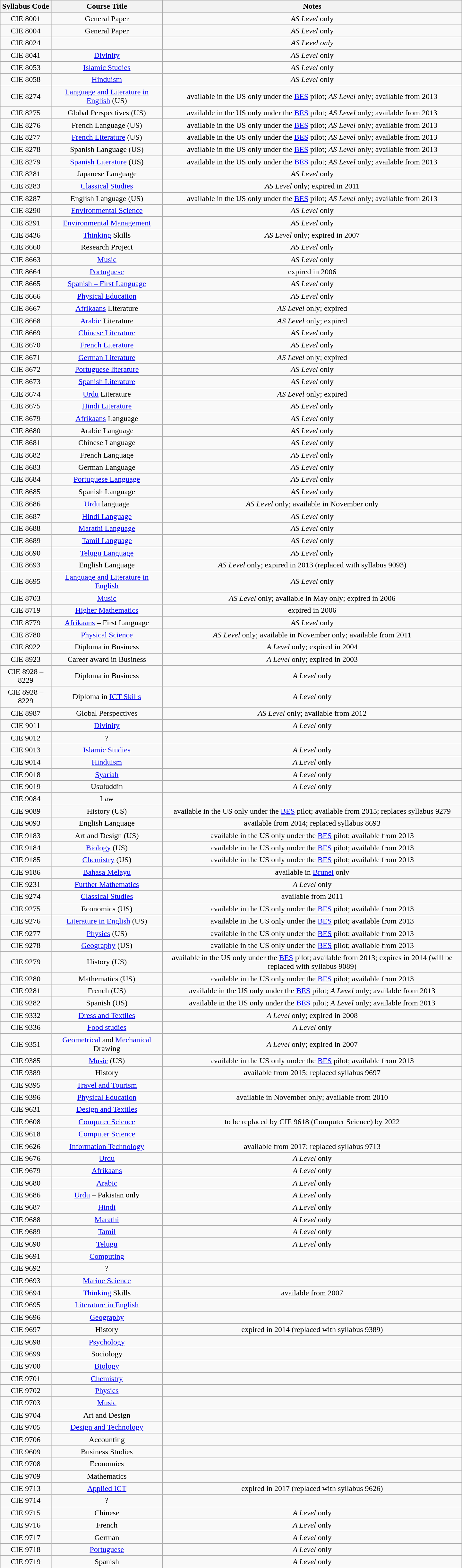<table class="wikitable sortable" style="text-align:center; align: center; width: 60em; font-size: 100%; border: 2">
<tr>
<th>Syllabus Code</th>
<th>Course Title</th>
<th>Notes</th>
</tr>
<tr>
<td>CIE 8001</td>
<td>General Paper</td>
<td><em>AS Level</em> only</td>
</tr>
<tr>
<td>CIE 8004</td>
<td>General Paper</td>
<td><em>AS Level</em> only</td>
</tr>
<tr>
<td>CIE 8024</td>
<td></td>
<td><em>AS Level only</em></td>
</tr>
<tr>
<td>CIE 8041</td>
<td><a href='#'>Divinity</a></td>
<td><em>AS Level</em> only</td>
</tr>
<tr>
<td>CIE 8053</td>
<td><a href='#'>Islamic Studies</a></td>
<td><em>AS Level</em> only</td>
</tr>
<tr>
<td>CIE 8058</td>
<td><a href='#'>Hinduism</a></td>
<td><em>AS Level</em> only</td>
</tr>
<tr>
<td>CIE 8274</td>
<td><a href='#'>Language and Literature in English</a> (US)</td>
<td>available in the US only under the <a href='#'>BES</a> pilot; <em>AS Level</em> only; available from 2013</td>
</tr>
<tr>
<td>CIE 8275</td>
<td>Global Perspectives (US)</td>
<td>available in the US only under the <a href='#'>BES</a> pilot; <em>AS Level</em> only; available from 2013</td>
</tr>
<tr>
<td>CIE 8276</td>
<td>French Language (US)</td>
<td>available in the US only under the <a href='#'>BES</a> pilot; <em>AS Level</em> only; available from 2013</td>
</tr>
<tr>
<td>CIE 8277</td>
<td><a href='#'>French Literature</a> (US)</td>
<td>available in the US only under the <a href='#'>BES</a> pilot; <em>AS Level</em> only; available from 2013</td>
</tr>
<tr>
<td>CIE 8278</td>
<td>Spanish Language (US)</td>
<td>available in the US only under the <a href='#'>BES</a> pilot; <em>AS Level</em> only; available from 2013</td>
</tr>
<tr>
<td>CIE 8279</td>
<td><a href='#'>Spanish Literature</a> (US)</td>
<td>available in the US only under the <a href='#'>BES</a> pilot; <em>AS Level</em> only; available from 2013</td>
</tr>
<tr>
<td>CIE 8281</td>
<td>Japanese Language</td>
<td><em>AS Level</em> only</td>
</tr>
<tr>
<td>CIE 8283</td>
<td><a href='#'>Classical Studies</a></td>
<td><em>AS Level</em> only; expired in 2011</td>
</tr>
<tr>
<td>CIE 8287</td>
<td>English Language (US)</td>
<td>available in the US only under the <a href='#'>BES</a> pilot; <em>AS Level</em> only; available from 2013</td>
</tr>
<tr>
<td>CIE 8290</td>
<td><a href='#'>Environmental Science</a></td>
<td><em>AS Level</em> only</td>
</tr>
<tr>
<td>CIE 8291</td>
<td><a href='#'>Environmental Management</a></td>
<td><em>AS Level</em> only</td>
</tr>
<tr>
<td>CIE 8436</td>
<td><a href='#'>Thinking</a> Skills</td>
<td><em>AS Level</em> only; expired in 2007</td>
</tr>
<tr>
<td>CIE 8660</td>
<td>Research Project</td>
<td><em>AS Level</em> only</td>
</tr>
<tr>
<td>CIE 8663</td>
<td><a href='#'>Music</a></td>
<td><em>AS Level</em> only</td>
</tr>
<tr>
<td>CIE 8664</td>
<td><a href='#'>Portuguese</a></td>
<td>expired in 2006</td>
</tr>
<tr>
<td>CIE 8665</td>
<td><a href='#'>Spanish – First Language</a></td>
<td><em>AS Level</em> only</td>
</tr>
<tr>
<td>CIE 8666</td>
<td><a href='#'>Physical Education</a></td>
<td><em>AS Level</em> only</td>
</tr>
<tr>
<td>CIE 8667</td>
<td><a href='#'>Afrikaans</a> Literature</td>
<td><em>AS Level</em> only; expired</td>
</tr>
<tr>
<td>CIE 8668</td>
<td><a href='#'>Arabic</a> Literature</td>
<td><em>AS Level</em> only; expired</td>
</tr>
<tr>
<td>CIE 8669</td>
<td><a href='#'>Chinese Literature</a></td>
<td><em>AS Level</em> only</td>
</tr>
<tr>
<td>CIE 8670</td>
<td><a href='#'>French Literature</a></td>
<td><em>AS Level</em> only</td>
</tr>
<tr>
<td>CIE 8671</td>
<td><a href='#'>German Literature</a></td>
<td><em>AS Level</em> only; expired</td>
</tr>
<tr>
<td>CIE 8672</td>
<td><a href='#'>Portuguese literature</a></td>
<td><em>AS Level</em> only</td>
</tr>
<tr>
<td>CIE 8673</td>
<td><a href='#'>Spanish Literature</a></td>
<td><em>AS Level</em> only</td>
</tr>
<tr>
<td>CIE 8674</td>
<td><a href='#'>Urdu</a> Literature</td>
<td><em>AS Level</em> only; expired</td>
</tr>
<tr>
<td>CIE 8675</td>
<td><a href='#'>Hindi Literature</a></td>
<td><em>AS Level</em> only</td>
</tr>
<tr>
<td>CIE 8679</td>
<td><a href='#'>Afrikaans</a> Language</td>
<td><em>AS Level</em> only</td>
</tr>
<tr>
<td>CIE 8680</td>
<td>Arabic Language</td>
<td><em>AS Level</em> only</td>
</tr>
<tr>
<td>CIE 8681</td>
<td>Chinese Language</td>
<td><em>AS Level</em> only</td>
</tr>
<tr>
<td>CIE 8682</td>
<td>French Language</td>
<td><em>AS Level</em> only</td>
</tr>
<tr>
<td>CIE 8683</td>
<td>German Language</td>
<td><em>AS Level</em> only</td>
</tr>
<tr>
<td>CIE 8684</td>
<td><a href='#'>Portuguese Language</a></td>
<td><em>AS Level</em> only</td>
</tr>
<tr>
<td>CIE 8685</td>
<td>Spanish Language</td>
<td><em>AS Level</em> only</td>
</tr>
<tr>
<td>CIE 8686</td>
<td><a href='#'>Urdu</a> language</td>
<td><em>AS Level</em> only; available in November only</td>
</tr>
<tr>
<td>CIE 8687</td>
<td><a href='#'>Hindi Language</a></td>
<td><em>AS Level</em> only</td>
</tr>
<tr>
<td>CIE 8688</td>
<td><a href='#'>Marathi Language</a></td>
<td><em>AS Level</em> only</td>
</tr>
<tr>
<td>CIE 8689</td>
<td><a href='#'>Tamil Language</a></td>
<td><em>AS Level</em> only</td>
</tr>
<tr>
<td>CIE 8690</td>
<td><a href='#'>Telugu Language</a></td>
<td><em>AS Level</em> only</td>
</tr>
<tr>
<td>CIE 8693</td>
<td>English Language</td>
<td><em>AS Level</em> only; expired in 2013 (replaced with syllabus 9093)</td>
</tr>
<tr>
<td>CIE 8695</td>
<td><a href='#'>Language and Literature in English</a></td>
<td><em>AS Level</em> only</td>
</tr>
<tr>
<td>CIE 8703</td>
<td><a href='#'>Music</a></td>
<td><em>AS Level</em> only; available in May only; expired in 2006</td>
</tr>
<tr>
<td>CIE 8719</td>
<td><a href='#'>Higher Mathematics</a></td>
<td>expired in 2006</td>
</tr>
<tr>
<td>CIE 8779</td>
<td><a href='#'>Afrikaans</a> – First Language</td>
<td><em>AS Level</em> only</td>
</tr>
<tr>
<td>CIE 8780</td>
<td><a href='#'>Physical Science</a></td>
<td><em>AS Level</em> only; available in November only; available from 2011</td>
</tr>
<tr>
<td>CIE 8922</td>
<td>Diploma in Business</td>
<td><em>A Level</em> only; expired in 2004</td>
</tr>
<tr>
<td>CIE 8923</td>
<td>Career award in Business</td>
<td><em>A Level</em> only; expired in 2003</td>
</tr>
<tr>
<td>CIE 8928 – 8229</td>
<td>Diploma in Business</td>
<td><em>A Level</em> only</td>
</tr>
<tr>
<td>CIE 8928 – 8229</td>
<td>Diploma in <a href='#'>ICT Skills</a></td>
<td><em>A Level</em> only</td>
</tr>
<tr>
<td>CIE 8987</td>
<td>Global Perspectives</td>
<td><em>AS Level</em> only; available from 2012</td>
</tr>
<tr>
<td>CIE 9011</td>
<td><a href='#'>Divinity</a></td>
<td><em>A Level</em> only</td>
</tr>
<tr>
<td>CIE 9012</td>
<td>?</td>
<td></td>
</tr>
<tr>
<td>CIE 9013</td>
<td><a href='#'>Islamic Studies</a></td>
<td><em>A Level</em> only</td>
</tr>
<tr>
<td>CIE 9014</td>
<td><a href='#'>Hinduism</a></td>
<td><em>A Level</em> only</td>
</tr>
<tr>
<td>CIE 9018</td>
<td><a href='#'>Syariah</a></td>
<td><em>A Level</em> only</td>
</tr>
<tr>
<td>CIE 9019</td>
<td>Usuluddin</td>
<td><em>A Level</em> only</td>
</tr>
<tr>
<td>CIE 9084</td>
<td>Law</td>
<td></td>
</tr>
<tr>
<td>CIE 9089</td>
<td>History (US)</td>
<td>available in the US only under the <a href='#'>BES</a> pilot; available from 2015; replaces syllabus 9279</td>
</tr>
<tr>
<td>CIE 9093</td>
<td>English Language</td>
<td>available from 2014; replaced syllabus 8693</td>
</tr>
<tr>
<td>CIE 9183</td>
<td>Art and Design (US)</td>
<td>available in the US only under the <a href='#'>BES</a> pilot; available from 2013</td>
</tr>
<tr>
<td>CIE 9184</td>
<td><a href='#'>Biology</a> (US)</td>
<td>available in the US only under the <a href='#'>BES</a> pilot; available from 2013</td>
</tr>
<tr>
<td>CIE 9185</td>
<td><a href='#'>Chemistry</a> (US)</td>
<td>available in the US only under the <a href='#'>BES</a> pilot; available from 2013</td>
</tr>
<tr>
<td>CIE 9186</td>
<td><a href='#'>Bahasa Melayu</a></td>
<td>available in <a href='#'>Brunei</a> only</td>
</tr>
<tr>
<td>CIE 9231</td>
<td><a href='#'>Further Mathematics</a></td>
<td><em>A Level</em> only</td>
</tr>
<tr>
<td>CIE 9274</td>
<td><a href='#'>Classical Studies</a></td>
<td>available from 2011</td>
</tr>
<tr>
<td>CIE 9275</td>
<td>Economics (US)</td>
<td>available in the US only under the <a href='#'>BES</a> pilot; available from 2013</td>
</tr>
<tr>
<td>CIE 9276</td>
<td><a href='#'>Literature in English</a> (US)</td>
<td>available in the US only under the <a href='#'>BES</a> pilot; available from 2013</td>
</tr>
<tr>
<td>CIE 9277</td>
<td><a href='#'>Physics</a> (US)</td>
<td>available in the US only under the <a href='#'>BES</a> pilot; available from 2013</td>
</tr>
<tr>
<td>CIE 9278</td>
<td><a href='#'>Geography</a> (US)</td>
<td>available in the US only under the <a href='#'>BES</a> pilot; available from 2013</td>
</tr>
<tr>
<td>CIE 9279</td>
<td>History (US)</td>
<td>available in the US only under the <a href='#'>BES</a> pilot; available from 2013; expires in 2014 (will be replaced with syllabus 9089)</td>
</tr>
<tr>
<td>CIE 9280</td>
<td>Mathematics (US)</td>
<td>available in the US only under the <a href='#'>BES</a> pilot; available from 2013</td>
</tr>
<tr>
<td>CIE 9281</td>
<td>French (US)</td>
<td>available in the US only under the <a href='#'>BES</a> pilot; <em>A Level</em> only; available from 2013</td>
</tr>
<tr>
<td>CIE 9282</td>
<td>Spanish (US)</td>
<td>available in the US only under the <a href='#'>BES</a> pilot; <em>A Level</em> only; available from 2013</td>
</tr>
<tr>
<td>CIE 9332</td>
<td><a href='#'>Dress and Textiles</a></td>
<td><em>A Level</em> only; expired in 2008</td>
</tr>
<tr>
<td>CIE 9336</td>
<td><a href='#'>Food studies</a></td>
<td><em>A Level</em> only</td>
</tr>
<tr>
<td>CIE 9351</td>
<td><a href='#'>Geometrical</a> and <a href='#'>Mechanical</a> Drawing</td>
<td><em>A Level</em> only; expired in 2007</td>
</tr>
<tr>
<td>CIE 9385</td>
<td><a href='#'>Music</a> (US)</td>
<td>available in the US only under the <a href='#'>BES</a> pilot; available from 2013</td>
</tr>
<tr>
<td>CIE 9389</td>
<td>History</td>
<td>available from 2015; replaced syllabus 9697</td>
</tr>
<tr>
<td>CIE 9395</td>
<td><a href='#'>Travel and Tourism</a></td>
<td></td>
</tr>
<tr>
<td>CIE 9396</td>
<td><a href='#'>Physical Education</a></td>
<td>available in November only; available from 2010</td>
</tr>
<tr>
<td>CIE 9631</td>
<td><a href='#'>Design and Textiles</a></td>
<td></td>
</tr>
<tr>
<td>CIE 9608</td>
<td><a href='#'>Computer Science</a></td>
<td>to be replaced by CIE 9618 (Computer Science) by 2022</td>
</tr>
<tr>
<td>CIE 9618</td>
<td><a href='#'>Computer Science</a></td>
<td></td>
</tr>
<tr>
<td>CIE 9626</td>
<td><a href='#'>Information Technology</a></td>
<td>available from 2017; replaced syllabus 9713</td>
</tr>
<tr>
<td>CIE 9676</td>
<td><a href='#'>Urdu</a></td>
<td><em>A Level</em> only</td>
</tr>
<tr>
<td>CIE 9679</td>
<td><a href='#'>Afrikaans</a></td>
<td><em>A Level</em> only</td>
</tr>
<tr>
<td>CIE 9680</td>
<td><a href='#'>Arabic</a></td>
<td><em>A Level</em> only</td>
</tr>
<tr>
<td>CIE 9686</td>
<td><a href='#'>Urdu</a> – Pakistan only</td>
<td><em>A Level</em> only</td>
</tr>
<tr>
<td>CIE 9687</td>
<td><a href='#'>Hindi</a></td>
<td><em>A Level</em> only</td>
</tr>
<tr>
<td>CIE 9688</td>
<td><a href='#'>Marathi</a></td>
<td><em>A Level</em> only</td>
</tr>
<tr>
<td>CIE 9689</td>
<td><a href='#'>Tamil</a></td>
<td><em>A Level</em> only</td>
</tr>
<tr>
<td>CIE 9690</td>
<td><a href='#'>Telugu</a></td>
<td><em>A Level</em> only</td>
</tr>
<tr>
<td>CIE 9691</td>
<td><a href='#'>Computing</a></td>
<td></td>
</tr>
<tr>
<td>CIE 9692</td>
<td>?</td>
<td></td>
</tr>
<tr>
<td>CIE 9693</td>
<td><a href='#'>Marine Science</a></td>
<td></td>
</tr>
<tr>
<td>CIE 9694</td>
<td><a href='#'>Thinking</a> Skills</td>
<td>available from 2007</td>
</tr>
<tr>
<td>CIE 9695</td>
<td><a href='#'>Literature in English</a></td>
<td></td>
</tr>
<tr>
<td>CIE 9696</td>
<td><a href='#'>Geography</a></td>
<td></td>
</tr>
<tr>
<td>CIE 9697</td>
<td>History</td>
<td>expired in 2014 (replaced with syllabus 9389)</td>
</tr>
<tr>
<td>CIE 9698</td>
<td><a href='#'>Psychology</a></td>
<td></td>
</tr>
<tr>
<td>CIE 9699</td>
<td>Sociology</td>
<td></td>
</tr>
<tr>
<td>CIE 9700</td>
<td><a href='#'>Biology</a></td>
<td></td>
</tr>
<tr>
<td>CIE 9701</td>
<td><a href='#'>Chemistry</a></td>
<td></td>
</tr>
<tr>
<td>CIE 9702</td>
<td><a href='#'>Physics</a></td>
<td></td>
</tr>
<tr>
<td>CIE 9703</td>
<td><a href='#'>Music</a></td>
<td></td>
</tr>
<tr>
<td>CIE 9704</td>
<td>Art and Design</td>
<td></td>
</tr>
<tr>
<td>CIE 9705</td>
<td><a href='#'>Design and Technology</a></td>
<td></td>
</tr>
<tr>
<td>CIE 9706</td>
<td>Accounting</td>
<td></td>
</tr>
<tr>
<td>CIE 9609</td>
<td>Business Studies</td>
<td></td>
</tr>
<tr>
<td>CIE 9708</td>
<td>Economics</td>
<td></td>
</tr>
<tr>
<td>CIE 9709</td>
<td>Mathematics</td>
<td></td>
</tr>
<tr>
<td>CIE 9713</td>
<td><a href='#'>Applied ICT</a></td>
<td>expired in 2017 (replaced with syllabus 9626)</td>
</tr>
<tr>
<td>CIE 9714</td>
<td>?</td>
<td></td>
</tr>
<tr>
<td>CIE 9715</td>
<td>Chinese</td>
<td><em>A Level</em> only</td>
</tr>
<tr>
<td>CIE 9716</td>
<td>French</td>
<td><em>A Level</em> only</td>
</tr>
<tr>
<td>CIE 9717</td>
<td>German</td>
<td><em>A Level</em> only</td>
</tr>
<tr>
<td>CIE 9718</td>
<td><a href='#'>Portuguese</a></td>
<td><em>A Level</em> only</td>
</tr>
<tr>
<td>CIE 9719</td>
<td>Spanish</td>
<td><em>A Level</em> only</td>
</tr>
</table>
